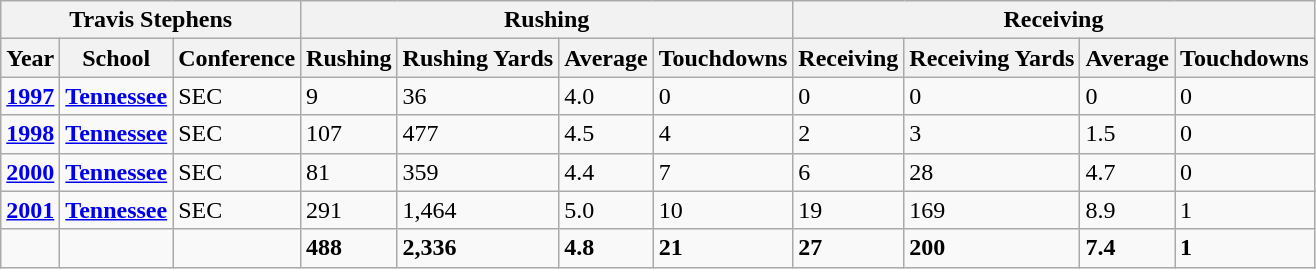<table class="wikitable">
<tr>
<th colspan="3">Travis Stephens</th>
<th colspan="4">Rushing</th>
<th colspan="4">Receiving</th>
</tr>
<tr>
<th>Year</th>
<th>School</th>
<th>Conference</th>
<th>Rushing</th>
<th>Rushing Yards</th>
<th>Average</th>
<th>Touchdowns</th>
<th>Receiving</th>
<th>Receiving Yards</th>
<th>Average</th>
<th>Touchdowns</th>
</tr>
<tr>
<td><a href='#'><strong>1997</strong></a></td>
<td><a href='#'><strong>Tennessee</strong></a></td>
<td>SEC</td>
<td>9</td>
<td>36</td>
<td>4.0</td>
<td>0</td>
<td>0</td>
<td>0</td>
<td>0</td>
<td>0</td>
</tr>
<tr>
<td><a href='#'><strong>1998</strong></a></td>
<td><a href='#'><strong>Tennessee</strong></a></td>
<td>SEC</td>
<td>107</td>
<td>477</td>
<td>4.5</td>
<td>4</td>
<td>2</td>
<td>3</td>
<td>1.5</td>
<td>0</td>
</tr>
<tr>
<td><a href='#'><strong>2000</strong></a></td>
<td><a href='#'><strong>Tennessee</strong></a></td>
<td>SEC</td>
<td>81</td>
<td>359</td>
<td>4.4</td>
<td>7</td>
<td>6</td>
<td>28</td>
<td>4.7</td>
<td>0</td>
</tr>
<tr>
<td><a href='#'><strong>2001</strong></a></td>
<td><a href='#'><strong>Tennessee</strong></a></td>
<td>SEC</td>
<td>291</td>
<td>1,464</td>
<td>5.0</td>
<td>10</td>
<td>19</td>
<td>169</td>
<td>8.9</td>
<td>1</td>
</tr>
<tr>
<td><strong></strong></td>
<td></td>
<td></td>
<td><strong>488</strong></td>
<td><strong>2,336</strong></td>
<td><strong>4.8</strong></td>
<td><strong>21</strong></td>
<td><strong>27</strong></td>
<td><strong>200</strong></td>
<td><strong>7.4</strong></td>
<td><strong>1</strong></td>
</tr>
</table>
